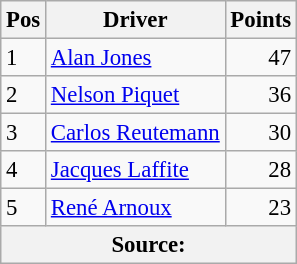<table class="wikitable" style="font-size: 95%;">
<tr>
<th>Pos</th>
<th>Driver</th>
<th>Points</th>
</tr>
<tr>
<td>1</td>
<td> <a href='#'>Alan Jones</a></td>
<td align="right">47</td>
</tr>
<tr>
<td>2</td>
<td> <a href='#'>Nelson Piquet</a></td>
<td align="right">36</td>
</tr>
<tr>
<td>3</td>
<td> <a href='#'>Carlos Reutemann</a></td>
<td align="right">30</td>
</tr>
<tr>
<td>4</td>
<td> <a href='#'>Jacques Laffite</a></td>
<td align="right">28</td>
</tr>
<tr>
<td>5</td>
<td> <a href='#'>René Arnoux</a></td>
<td align="right">23</td>
</tr>
<tr>
<th colspan=4>Source:</th>
</tr>
</table>
